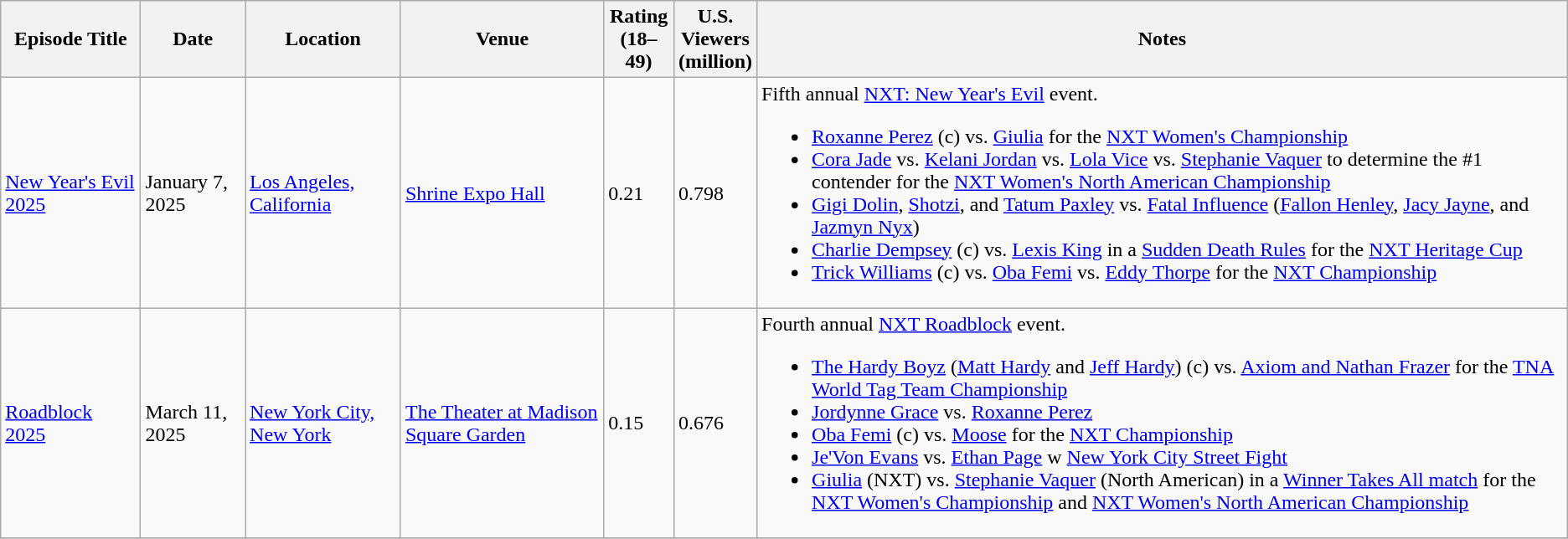<table class="wikitable sortable" font-size="85%">
<tr>
<th>Episode Title</th>
<th>Date</th>
<th>Location</th>
<th>Venue</th>
<th>Rating<br>(18–49)</th>
<th>U.S.<br>Viewers<br>(million)</th>
<th>Notes</th>
</tr>
<tr>
<td><a href='#'>New Year's Evil 2025</a></td>
<td>January 7, 2025</td>
<td><a href='#'>Los Angeles, California</a></td>
<td><a href='#'>Shrine Expo Hall</a></td>
<td>0.21</td>
<td>0.798</td>
<td>Fifth annual <a href='#'>NXT: New Year's Evil</a> event.<br><ul><li><a href='#'>Roxanne Perez</a> (c) vs. <a href='#'>Giulia</a> for the <a href='#'>NXT Women's Championship</a></li><li><a href='#'>Cora Jade</a> vs. <a href='#'>Kelani Jordan</a> vs. <a href='#'>Lola Vice</a> vs. <a href='#'>Stephanie Vaquer</a> to determine the #1 contender for the <a href='#'>NXT Women's North American Championship</a></li><li><a href='#'>Gigi Dolin</a>, <a href='#'>Shotzi</a>, and <a href='#'>Tatum Paxley</a> vs. <a href='#'>Fatal Influence</a> (<a href='#'>Fallon Henley</a>, <a href='#'>Jacy Jayne</a>, and <a href='#'>Jazmyn Nyx</a>)</li><li><a href='#'>Charlie Dempsey</a> (c) vs. <a href='#'>Lexis King</a> in a <a href='#'>Sudden Death Rules</a> for the <a href='#'>NXT Heritage Cup</a></li><li><a href='#'>Trick Williams</a> (c) vs. <a href='#'>Oba Femi</a> vs. <a href='#'>Eddy Thorpe</a> for the <a href='#'>NXT Championship</a></li></ul></td>
</tr>
<tr>
<td><a href='#'>Roadblock 2025</a></td>
<td>March 11, 2025</td>
<td><a href='#'>New York City, New York</a></td>
<td><a href='#'>The Theater at Madison Square Garden</a></td>
<td>0.15</td>
<td>0.676</td>
<td>Fourth annual <a href='#'>NXT Roadblock</a> event.<br><ul><li><a href='#'>The Hardy Boyz</a> (<a href='#'>Matt Hardy</a> and <a href='#'>Jeff Hardy</a>) (c) vs. <a href='#'>Axiom and Nathan Frazer</a> for the <a href='#'>TNA World Tag Team Championship</a></li><li><a href='#'>Jordynne Grace</a> vs. <a href='#'>Roxanne Perez</a></li><li><a href='#'>Oba Femi</a> (c) vs. <a href='#'>Moose</a> for the <a href='#'>NXT Championship</a></li><li><a href='#'>Je'Von Evans</a> vs. <a href='#'>Ethan Page</a> w <a href='#'>New York City Street Fight</a></li><li><a href='#'>Giulia</a> (NXT) vs. <a href='#'>Stephanie Vaquer</a> (North American) in a <a href='#'>Winner Takes All match</a> for the <a href='#'>NXT Women's Championship</a> and <a href='#'>NXT Women's North American Championship</a></li></ul></td>
</tr>
<tr>
</tr>
</table>
